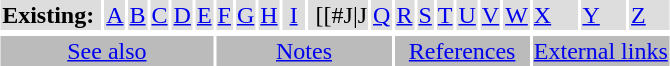<table align=center>
<tr>
<th bgcolor=#dddddd align=left><strong>Existing</strong>: </th>
<td bgcolor=#dddddd><a href='#'>A</a></td>
<td bgcolor=#dddddd><a href='#'>B</a></td>
<td bgcolor=#dddddd><a href='#'>C</a></td>
<td bgcolor=#dddddd><a href='#'>D</a></td>
<td bgcolor=#dddddd><a href='#'>E</a></td>
<td bgcolor=#dddddd><a href='#'>F</a></td>
<td bgcolor=#dddddd><a href='#'>G</a></td>
<td bgcolor=#dddddd><a href='#'>H</a></td>
<td bgcolor=#dddddd> <a href='#'>I</a> </td>
<td bgcolor=#dddddd> [[#J|J</td>
<td bgcolor=#dddddd><a href='#'>Q</a></td>
<td bgcolor=#dddddd><a href='#'>R</a></td>
<td bgcolor=#dddddd><a href='#'>S</a></td>
<td bgcolor=#dddddd><a href='#'>T</a></td>
<td bgcolor=#dddddd><a href='#'>U</a></td>
<td bgcolor=#dddddd><a href='#'>V</a></td>
<td bgcolor=#dddddd><a href='#'>W</a></td>
<td bgcolor=#dddddd><a href='#'>X</a></td>
<td bgcolor=#dddddd><a href='#'>Y</a></td>
<td bgcolor=#dddddd><a href='#'>Z</a></td>
</tr>
<tr>
</tr>
<tr>
<td colspan=6 align=center bgcolor=#bbbbbb><a href='#'>See also</a></td>
<td colspan=6 align=center bgcolor=#bbbbbb><a href='#'>Notes</a></td>
<td colspan=6 align=center bgcolor=#bbbbbb><a href='#'>References</a></td>
<td colspan=10 align=center bgcolor=#bbbbbb><a href='#'>External links</a></td>
</tr>
</table>
